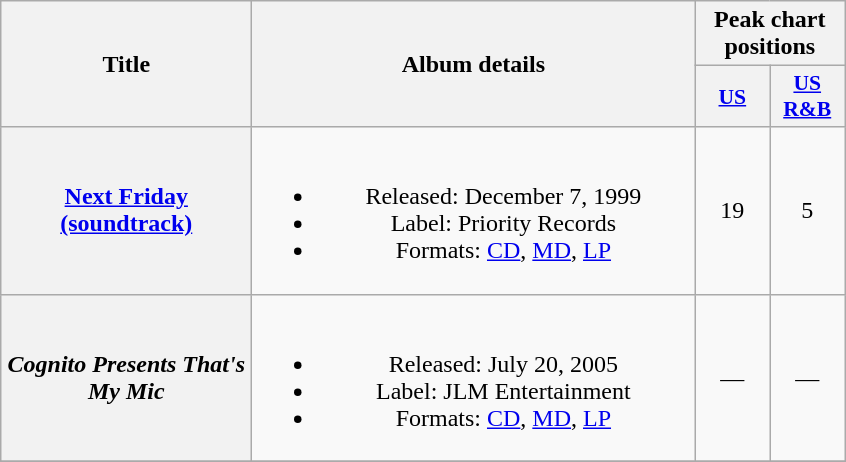<table class="wikitable plainrowheaders" style="text-align:center;">
<tr>
<th scope="col" rowspan="2" style="width:10em;">Title</th>
<th scope="col" rowspan="2" style="width:18em;">Album details</th>
<th scope="col" colspan="2">Peak chart positions</th>
</tr>
<tr>
<th style="width:3em;font-size:90%;"><a href='#'>US</a><br></th>
<th style="width:3em;font-size:90%;"><a href='#'>US R&B</a><br></th>
</tr>
<tr>
<th scope="row"><a href='#'>Next Friday (soundtrack)</a></th>
<td><br><ul><li>Released: December 7, 1999</li><li>Label: Priority Records</li><li>Formats: <a href='#'>CD</a>, <a href='#'>MD</a>, <a href='#'>LP</a></li></ul></td>
<td>19</td>
<td>5</td>
</tr>
<tr>
<th scope="row"><em>Cognito Presents That's My Mic</em></th>
<td><br><ul><li>Released: July 20, 2005</li><li>Label: JLM Entertainment</li><li>Formats: <a href='#'>CD</a>, <a href='#'>MD</a>, <a href='#'>LP</a></li></ul></td>
<td>—</td>
<td>—</td>
</tr>
<tr>
</tr>
</table>
